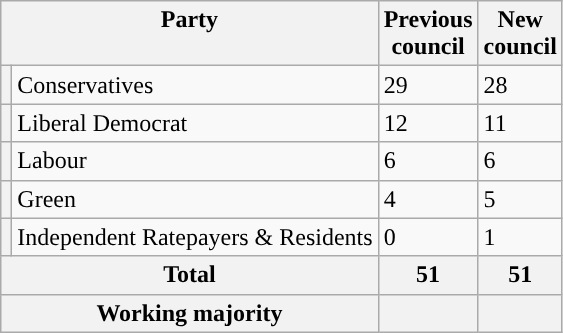<table class="wikitable">
<tr>
<th valign=top colspan="2" style="width: 230px">Party</th>
<th valign=top style="width: 30px">Previous council</th>
<th valign=top style="width: 30px">New council</th>
</tr>
<tr>
<th style="background-color: "></th>
<td>Conservatives</td>
<td>29</td>
<td>28</td>
</tr>
<tr>
<th style="background-color: "></th>
<td>Liberal Democrat</td>
<td>12</td>
<td>11</td>
</tr>
<tr>
<th style="background-color: "></th>
<td>Labour</td>
<td>6</td>
<td>6</td>
</tr>
<tr>
<th style="background-color: "></th>
<td>Green</td>
<td>4</td>
<td>5</td>
</tr>
<tr>
<th style="background-color: "></th>
<td>Independent Ratepayers & Residents</td>
<td>0</td>
<td>1</td>
</tr>
<tr>
<th colspan=2>Total</th>
<th style="text-align: center">51</th>
<th colspan=3>51</th>
</tr>
<tr>
<th colspan=2>Working majority</th>
<th></th>
<th></th>
</tr>
</table>
